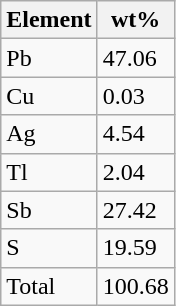<table class="wikitable">
<tr>
<th>Element</th>
<th>wt%</th>
</tr>
<tr>
<td>Pb</td>
<td>47.06</td>
</tr>
<tr>
<td>Cu</td>
<td>0.03</td>
</tr>
<tr>
<td>Ag</td>
<td>4.54</td>
</tr>
<tr>
<td>Tl</td>
<td>2.04</td>
</tr>
<tr>
<td>Sb</td>
<td>27.42</td>
</tr>
<tr>
<td>S</td>
<td>19.59</td>
</tr>
<tr>
<td>Total</td>
<td>100.68</td>
</tr>
</table>
